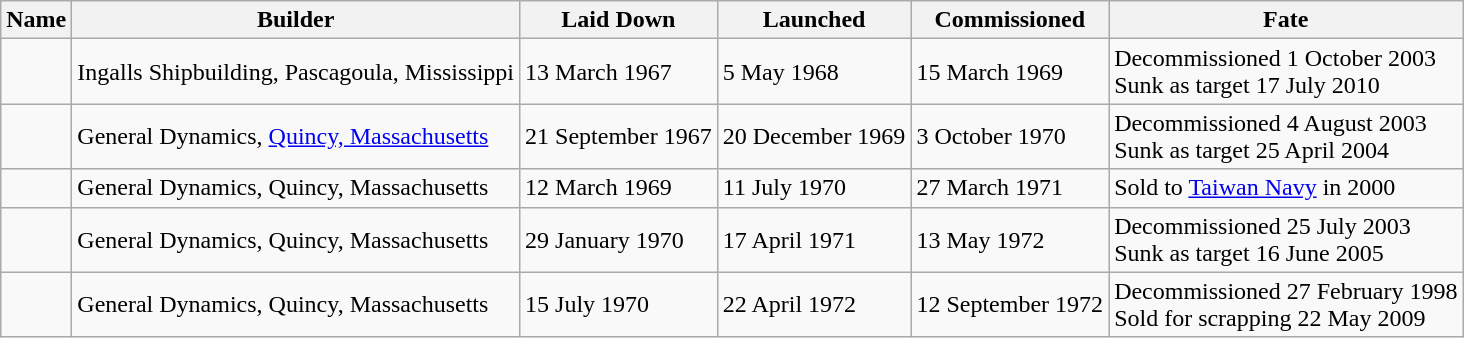<table class="wikitable">
<tr>
<th>Name</th>
<th>Builder</th>
<th>Laid Down</th>
<th>Launched</th>
<th>Commissioned</th>
<th>Fate</th>
</tr>
<tr>
<td></td>
<td>Ingalls Shipbuilding, Pascagoula, Mississippi</td>
<td>13 March 1967</td>
<td>5 May 1968</td>
<td>15 March 1969</td>
<td>Decommissioned 1 October 2003 <br>Sunk as target 17 July 2010</td>
</tr>
<tr>
<td></td>
<td>General Dynamics, <a href='#'>Quincy, Massachusetts</a></td>
<td>21 September 1967</td>
<td>20 December 1969 </td>
<td>3 October 1970</td>
<td>Decommissioned 4 August 2003<br>Sunk as target 25 April 2004</td>
</tr>
<tr>
<td></td>
<td>General Dynamics, Quincy, Massachusetts</td>
<td>12 March 1969</td>
<td>11 July 1970</td>
<td>27 March 1971</td>
<td>Sold to <a href='#'>Taiwan Navy</a> in 2000<br> </td>
</tr>
<tr>
<td></td>
<td>General Dynamics, Quincy, Massachusetts</td>
<td>29 January 1970</td>
<td>17 April 1971</td>
<td>13 May 1972</td>
<td>Decommissioned 25 July 2003<br>Sunk as target 16 June 2005</td>
</tr>
<tr>
<td></td>
<td>General Dynamics, Quincy, Massachusetts</td>
<td>15 July 1970</td>
<td>22 April 1972</td>
<td>12 September 1972</td>
<td>Decommissioned 27 February 1998<br>Sold for scrapping 22 May 2009</td>
</tr>
</table>
